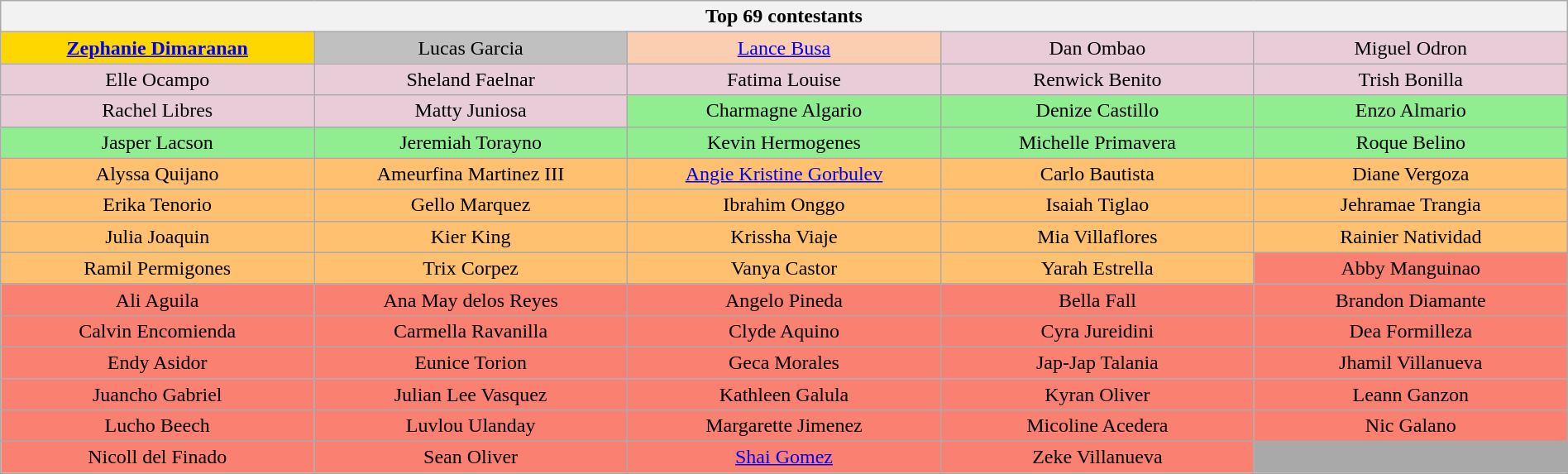<table class="wikitable" style="text-align:center; width:100%;">
<tr>
<th colspan="5" scope="col" style="width:100%">Top 69 contestants</th>
</tr>
<tr>
<td style="background:gold;" width="10%"><strong><a href='#'>Zephanie Dimaranan</a></strong></td>
<td style="background:silver;" width="10%">Lucas Garcia</td>
<td style="background:#FBCEB1;" width="10%"><a href='#'>Lance Busa</a></td>
<td style="background:#E8CCD7;" width="10%">Dan Ombao</td>
<td style="background:#E8CCD7;" width="10%">Miguel Odron</td>
</tr>
<tr>
<td style="background:#E8CCD7;">Elle Ocampo</td>
<td style="background:#E8CCD7;">Sheland Faelnar</td>
<td style="background:#E8CCD7;">Fatima Louise</td>
<td style="background:#E8CCD7;">Renwick Benito</td>
<td style="background:#E8CCD7;">Trish Bonilla</td>
</tr>
<tr>
<td style="background:#E8CCD7;">Rachel Libres</td>
<td style="background:#E8CCD7;">Matty Juniosa</td>
<td style="background:#90EE90;">Charmagne Algario</td>
<td style="background:#90EE90;">Denize Castillo</td>
<td style="background:#90EE90;">Enzo Almario</td>
</tr>
<tr>
<td style="background:#90EE90;">Jasper Lacson</td>
<td style="background:#90EE90;">Jeremiah Torayno</td>
<td style="background:#90EE90;">Kevin Hermogenes</td>
<td style="background:#90EE90;">Michelle Primavera</td>
<td style="background:#90EE90;">Roque Belino</td>
</tr>
<tr>
<td style="background:#FFC06F;">Alyssa Quijano</td>
<td style="background:#FFC06F;">Ameurfina Martinez III</td>
<td style="background:#FFC06F;"><a href='#'>Angie Kristine Gorbulev</a></td>
<td style="background:#FFC06F;">Carlo Bautista</td>
<td style="background:#FFC06F;">Diane Vergoza</td>
</tr>
<tr>
<td style="background:#FFC06F;">Erika Tenorio</td>
<td style="background:#FFC06F;">Gello Marquez</td>
<td style="background:#FFC06F;">Ibrahim Onggo</td>
<td style="background:#FFC06F;">Isaiah Tiglao</td>
<td style="background:#FFC06F;">Jehramae Trangia</td>
</tr>
<tr>
<td style="background:#FFC06F;">Julia Joaquin</td>
<td style="background:#FFC06F;">Kier King</td>
<td style="background:#FFC06F;">Krissha Viaje</td>
<td style="background:#FFC06F;">Mia Villaflores</td>
<td style="background:#FFC06F;">Rainier Natividad</td>
</tr>
<tr>
<td style="background:#FFC06F;">Ramil Permigones</td>
<td style="background:#FFC06F;">Trix Corpez</td>
<td style="background:#FFC06F;">Vanya Castor</td>
<td style="background:#FFC06F;">Yarah Estrella</td>
<td style="background:salmon;">Abby Manguinao</td>
</tr>
<tr>
<td style="background:salmon;">Ali Aguila</td>
<td style="background:salmon;">Ana May delos Reyes</td>
<td style="background:salmon;">Angelo Pineda</td>
<td style="background:salmon;">Bella Fall</td>
<td style="background:salmon;">Brandon Diamante</td>
</tr>
<tr>
<td style="background:salmon;">Calvin Encomienda</td>
<td style="background:salmon;">Carmella Ravanilla</td>
<td style="background:salmon;">Clyde Aquino</td>
<td style="background:salmon;">Cyra Jureidini</td>
<td style="background:salmon;">Dea Formilleza</td>
</tr>
<tr>
<td style="background:salmon;">Endy Asidor</td>
<td style="background:salmon;">Eunice Torion</td>
<td style="background:salmon;">Geca Morales</td>
<td style="background:salmon;">Jap-Jap Talania</td>
<td style="background:salmon;">Jhamil Villanueva</td>
</tr>
<tr>
<td style="background:salmon;">Juancho Gabriel</td>
<td style="background:salmon;">Julian Lee Vasquez</td>
<td style="background:salmon;">Kathleen Galula</td>
<td style="background:salmon;">Kyran Oliver</td>
<td style="background:salmon;">Leann Ganzon</td>
</tr>
<tr>
<td style="background:salmon;">Lucho Beech</td>
<td style="background:salmon;">Luvlou Ulanday</td>
<td style="background:salmon;">Margarette Jimenez</td>
<td style="background:salmon;">Micoline Acedera</td>
<td style="background:salmon;">Nic Galano</td>
</tr>
<tr>
<td style="background:salmon;">Nicoll del Finado</td>
<td style="background:salmon;">Sean Oliver</td>
<td style="background:salmon;"><a href='#'>Shai Gomez</a></td>
<td style="background:salmon;">Zeke Villanueva</td>
<td style="background:darkgray;"></td>
</tr>
</table>
